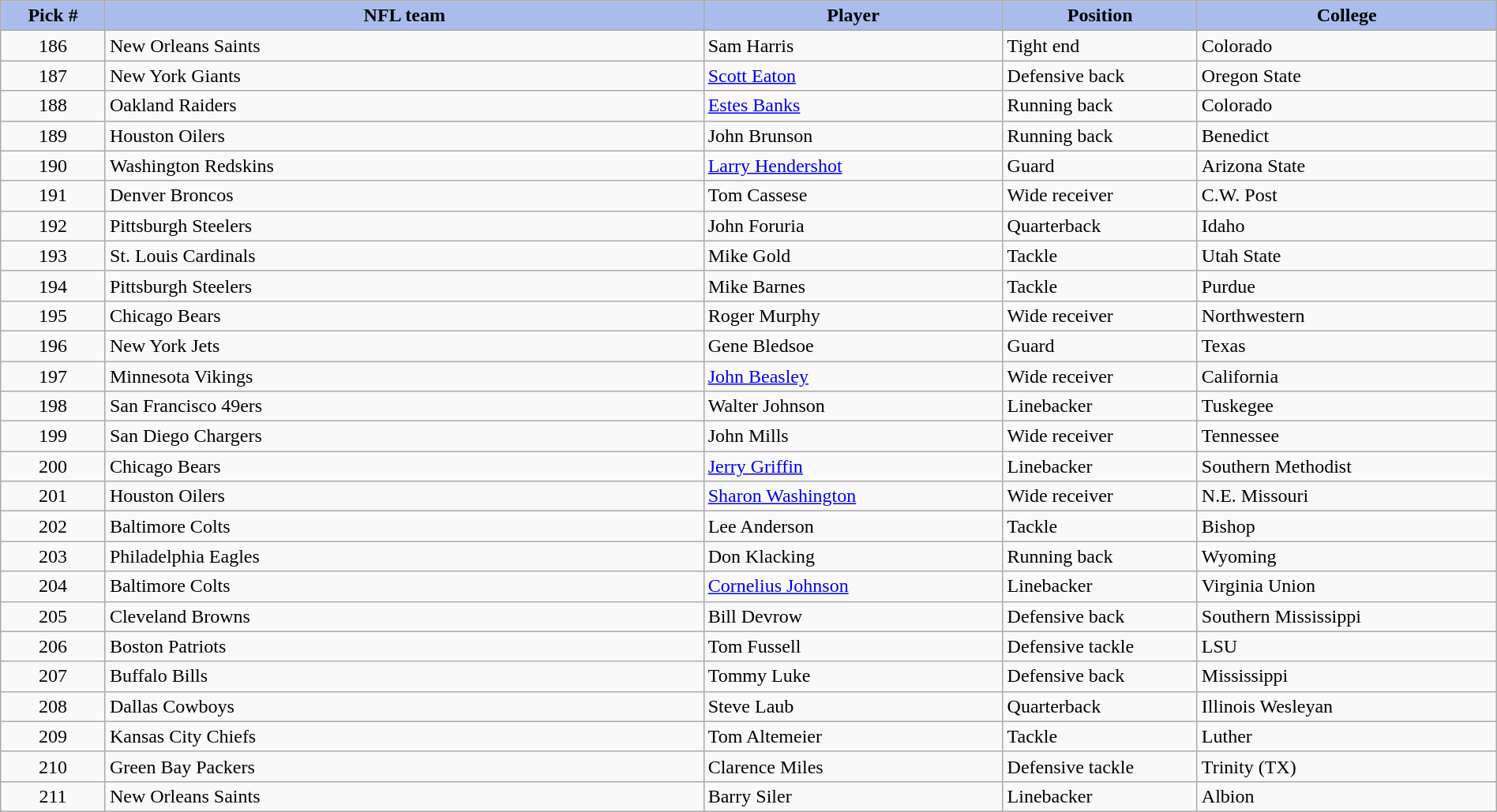<table class="wikitable sortable sortable" style="width: 100%">
<tr>
<th style="background:#A8BDEC;" width=7%>Pick #</th>
<th width=40% style="background:#A8BDEC;">NFL team</th>
<th width=20% style="background:#A8BDEC;">Player</th>
<th width=13% style="background:#A8BDEC;">Position</th>
<th style="background:#A8BDEC;">College</th>
</tr>
<tr>
<td align=center>186</td>
<td>New Orleans Saints</td>
<td>Sam Harris</td>
<td>Tight end</td>
<td>Colorado</td>
</tr>
<tr>
<td align=center>187</td>
<td>New York Giants</td>
<td><a href='#'>Scott Eaton</a></td>
<td>Defensive back</td>
<td>Oregon State</td>
</tr>
<tr>
<td align=center>188</td>
<td>Oakland Raiders</td>
<td><a href='#'>Estes Banks</a></td>
<td>Running back</td>
<td>Colorado</td>
</tr>
<tr>
<td align=center>189</td>
<td>Houston Oilers</td>
<td>John Brunson</td>
<td>Running back</td>
<td>Benedict</td>
</tr>
<tr>
<td align=center>190</td>
<td>Washington Redskins</td>
<td><a href='#'>Larry Hendershot</a></td>
<td>Guard</td>
<td>Arizona State</td>
</tr>
<tr>
<td align=center>191</td>
<td>Denver Broncos</td>
<td>Tom Cassese</td>
<td>Wide receiver</td>
<td>C.W. Post</td>
</tr>
<tr>
<td align=center>192</td>
<td>Pittsburgh Steelers</td>
<td>John Foruria</td>
<td>Quarterback</td>
<td>Idaho</td>
</tr>
<tr>
<td align=center>193</td>
<td>St. Louis Cardinals</td>
<td>Mike Gold</td>
<td>Tackle</td>
<td>Utah State</td>
</tr>
<tr>
<td align=center>194</td>
<td>Pittsburgh Steelers</td>
<td>Mike Barnes</td>
<td>Tackle</td>
<td>Purdue</td>
</tr>
<tr>
<td align=center>195</td>
<td>Chicago Bears</td>
<td>Roger Murphy</td>
<td>Wide receiver</td>
<td>Northwestern</td>
</tr>
<tr>
<td align=center>196</td>
<td>New York Jets</td>
<td>Gene Bledsoe</td>
<td>Guard</td>
<td>Texas</td>
</tr>
<tr>
<td align=center>197</td>
<td>Minnesota Vikings</td>
<td><a href='#'>John Beasley</a></td>
<td>Wide receiver</td>
<td>California</td>
</tr>
<tr>
<td align=center>198</td>
<td>San Francisco 49ers</td>
<td>Walter Johnson</td>
<td>Linebacker</td>
<td>Tuskegee</td>
</tr>
<tr>
<td align=center>199</td>
<td>San Diego Chargers</td>
<td>John Mills</td>
<td>Wide receiver</td>
<td>Tennessee</td>
</tr>
<tr>
<td align=center>200</td>
<td>Chicago Bears</td>
<td><a href='#'>Jerry Griffin</a></td>
<td>Linebacker</td>
<td>Southern Methodist</td>
</tr>
<tr>
<td align=center>201</td>
<td>Houston Oilers</td>
<td><a href='#'>Sharon Washington</a></td>
<td>Wide receiver</td>
<td>N.E. Missouri</td>
</tr>
<tr>
<td align=center>202</td>
<td>Baltimore Colts</td>
<td>Lee Anderson</td>
<td>Tackle</td>
<td>Bishop</td>
</tr>
<tr>
<td align=center>203</td>
<td>Philadelphia Eagles</td>
<td>Don Klacking</td>
<td>Running back</td>
<td>Wyoming</td>
</tr>
<tr>
<td align=center>204</td>
<td>Baltimore Colts</td>
<td><a href='#'>Cornelius Johnson</a></td>
<td>Linebacker</td>
<td>Virginia Union</td>
</tr>
<tr>
<td align=center>205</td>
<td>Cleveland Browns</td>
<td>Bill Devrow</td>
<td>Defensive back</td>
<td>Southern Mississippi</td>
</tr>
<tr>
<td align=center>206</td>
<td>Boston Patriots</td>
<td>Tom Fussell</td>
<td>Defensive tackle</td>
<td>LSU</td>
</tr>
<tr>
<td align=center>207</td>
<td>Buffalo Bills</td>
<td>Tommy Luke</td>
<td>Defensive back</td>
<td>Mississippi</td>
</tr>
<tr>
<td align=center>208</td>
<td>Dallas Cowboys</td>
<td>Steve Laub</td>
<td>Quarterback</td>
<td>Illinois Wesleyan</td>
</tr>
<tr>
<td align=center>209</td>
<td>Kansas City Chiefs</td>
<td>Tom Altemeier</td>
<td>Tackle</td>
<td>Luther</td>
</tr>
<tr>
<td align=center>210</td>
<td>Green Bay Packers</td>
<td>Clarence Miles</td>
<td>Defensive tackle</td>
<td>Trinity (TX)</td>
</tr>
<tr>
<td align=center>211</td>
<td>New Orleans Saints</td>
<td>Barry Siler</td>
<td>Linebacker</td>
<td>Albion</td>
</tr>
</table>
